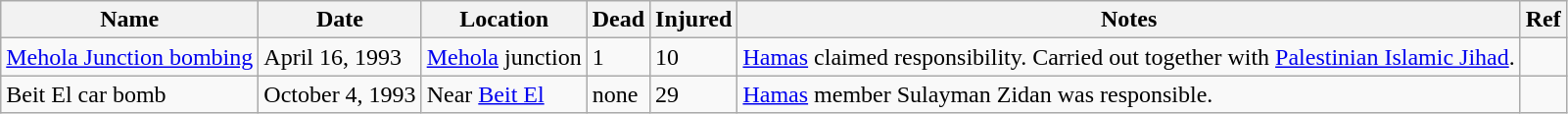<table class="wikitable">
<tr>
<th>Name</th>
<th>Date</th>
<th>Location</th>
<th>Dead</th>
<th>Injured</th>
<th>Notes</th>
<th>Ref</th>
</tr>
<tr>
<td><a href='#'>Mehola Junction bombing</a></td>
<td>April 16, 1993</td>
<td><a href='#'>Mehola</a> junction</td>
<td>1</td>
<td>10</td>
<td><a href='#'>Hamas</a> claimed responsibility. Carried out together with <a href='#'>Palestinian Islamic Jihad</a>.</td>
<td></td>
</tr>
<tr>
<td>Beit El car bomb</td>
<td>October 4, 1993</td>
<td>Near <a href='#'>Beit El</a></td>
<td>none</td>
<td>29</td>
<td><a href='#'>Hamas</a> member Sulayman Zidan was responsible.</td>
<td></td>
</tr>
</table>
